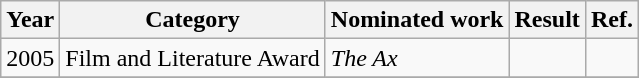<table class="wikitable sortable">
<tr>
<th>Year</th>
<th>Category</th>
<th>Nominated work</th>
<th>Result</th>
<th>Ref.</th>
</tr>
<tr>
<td>2005</td>
<td>Film and Literature Award</td>
<td><em>The Ax</em></td>
<td></td>
<td></td>
</tr>
<tr>
</tr>
</table>
